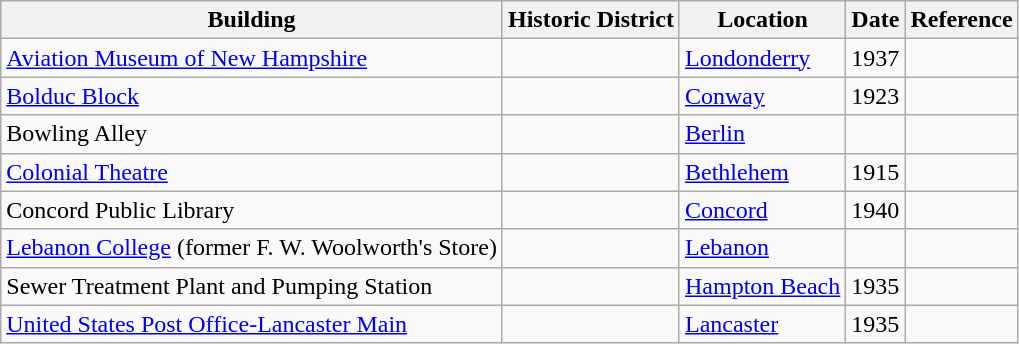<table class="wikitable sortable">
<tr>
<th>Building</th>
<th>Historic District</th>
<th>Location</th>
<th>Date</th>
<th>Reference</th>
</tr>
<tr>
<td><a href='#'>Aviation Museum of New Hampshire</a></td>
<td></td>
<td><a href='#'>Londonderry</a></td>
<td>1937</td>
<td></td>
</tr>
<tr>
<td><a href='#'>Bolduc Block</a></td>
<td></td>
<td><a href='#'>Conway</a></td>
<td>1923</td>
<td></td>
</tr>
<tr>
<td>Bowling Alley</td>
<td></td>
<td><a href='#'>Berlin</a></td>
<td></td>
<td></td>
</tr>
<tr>
<td><a href='#'>Colonial Theatre</a></td>
<td></td>
<td><a href='#'>Bethlehem</a></td>
<td>1915</td>
<td></td>
</tr>
<tr>
<td>Concord Public Library</td>
<td></td>
<td><a href='#'>Concord</a></td>
<td>1940</td>
<td></td>
</tr>
<tr>
<td><a href='#'>Lebanon College</a> (former F. W. Woolworth's Store)</td>
<td></td>
<td><a href='#'>Lebanon</a></td>
<td></td>
<td></td>
</tr>
<tr>
<td>Sewer Treatment Plant and Pumping Station</td>
<td></td>
<td><a href='#'>Hampton Beach</a></td>
<td>1935</td>
<td></td>
</tr>
<tr>
<td><a href='#'>United States Post Office-Lancaster Main</a></td>
<td></td>
<td><a href='#'>Lancaster</a></td>
<td>1935</td>
<td></td>
</tr>
</table>
